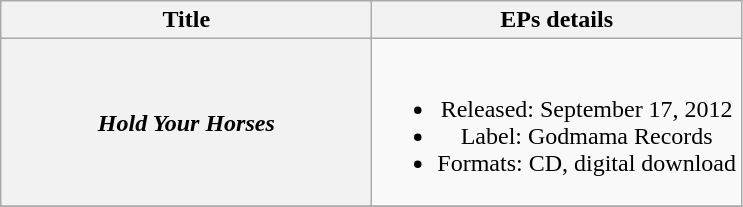<table class="wikitable plainrowheaders" style="text-align:center;">
<tr>
<th scope="col" style="width:15em;">Title</th>
<th scope="col">EPs details</th>
</tr>
<tr>
<th scope="row"><em>Hold Your Horses</em></th>
<td><br><ul><li>Released: September 17, 2012</li><li>Label: Godmama Records</li><li>Formats: CD, digital download</li></ul></td>
</tr>
<tr>
</tr>
</table>
